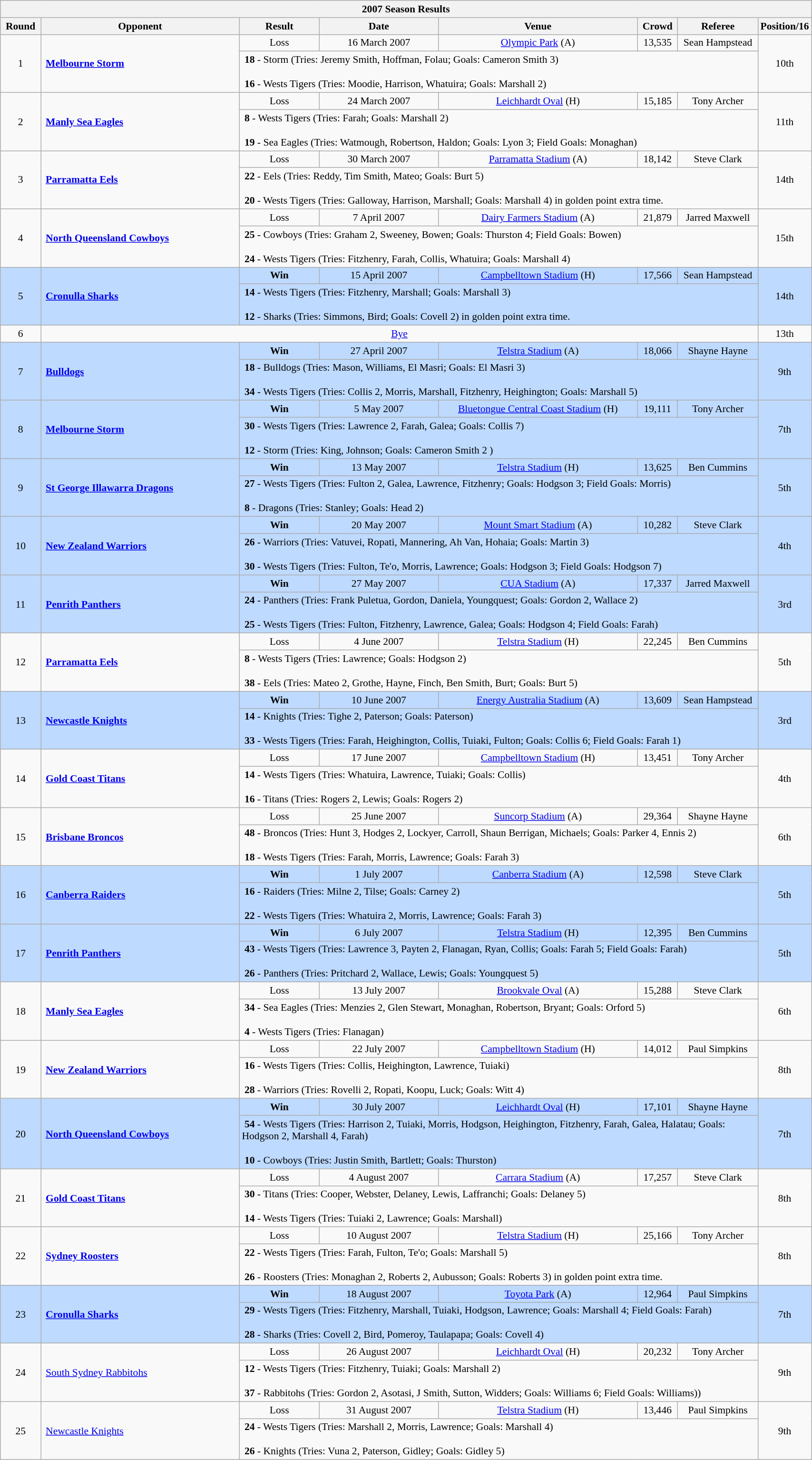<table class="wikitable"  class="toccolours collapsible collapsed" border=1 style="border-collapse:collapse; font-size:90%; text-align:center;" cellpadding=2 cellspacing=2 width=90%>
<tr bgcolor="#efefef">
<th colspan="8">2007 Season Results</th>
</tr>
<tr bgcolor="#efefef">
<th width=5%>Round</th>
<th width=25%>Opponent</th>
<th width=10%>Result</th>
<th width=15%>Date</th>
<th width=25%>Venue</th>
<th width=5%>Crowd</th>
<th width=10%>Referee</th>
<th width=5%>Position/16</th>
</tr>
<tr>
<td rowspan="2">1</td>
<td rowspan="2" align=left> <strong><a href='#'>Melbourne Storm</a></strong></td>
<td>Loss</td>
<td>16 March 2007</td>
<td><a href='#'>Olympic Park</a> (A)</td>
<td>13,535</td>
<td>Sean Hampstead</td>
<td rowspan="2">10th</td>
</tr>
<tr>
<td colspan="5" align="left"> <strong>18</strong> - Storm (Tries: Jeremy Smith, Hoffman, Folau; Goals: Cameron Smith 3) <br><br> <strong>16</strong> - Wests Tigers (Tries: Moodie, Harrison, Whatuira; Goals: Marshall 2)</td>
</tr>
<tr>
<td rowspan="2">2</td>
<td rowspan="2" align=left> <strong><a href='#'>Manly Sea Eagles</a></strong></td>
<td>Loss</td>
<td>24 March 2007</td>
<td><a href='#'>Leichhardt Oval</a> (H)</td>
<td>15,185</td>
<td>Tony Archer</td>
<td rowspan="2">11th</td>
</tr>
<tr>
<td colspan="5" align=left> <strong>8</strong> - Wests Tigers (Tries: Farah; Goals: Marshall 2) <br><br> <strong>19</strong> - Sea Eagles (Tries: Watmough, Robertson, Haldon; Goals: Lyon 3; Field Goals: Monaghan)</td>
</tr>
<tr>
<td rowspan="2">3</td>
<td rowspan="2" align=left> <strong><a href='#'>Parramatta Eels</a></strong></td>
<td>Loss</td>
<td>30 March 2007</td>
<td><a href='#'>Parramatta Stadium</a> (A)</td>
<td>18,142</td>
<td>Steve Clark</td>
<td rowspan="2">14th</td>
</tr>
<tr>
<td colspan="5" align=left> <strong>22</strong> - Eels (Tries: Reddy, Tim Smith, Mateo; Goals: Burt 5)<br><br> <strong>20</strong> - Wests Tigers (Tries: Galloway, Harrison, Marshall; Goals: Marshall 4) in golden point extra time.</td>
</tr>
<tr>
<td rowspan="2">4</td>
<td rowspan="2" align=left> <strong><a href='#'>North Queensland Cowboys</a></strong></td>
<td>Loss</td>
<td>7 April 2007</td>
<td><a href='#'>Dairy Farmers Stadium</a> (A)</td>
<td>21,879</td>
<td>Jarred Maxwell</td>
<td rowspan="2">15th</td>
</tr>
<tr>
<td colspan="5" align=left> <strong>25</strong> - Cowboys (Tries: Graham 2, Sweeney, Bowen; Goals: Thurston 4; Field Goals: Bowen)<br><br> <strong>24</strong> - Wests Tigers (Tries: Fitzhenry, Farah, Collis, Whatuira; Goals: Marshall 4)</td>
</tr>
<tr style="background:#BEDAFF;">
<td rowspan="2">5</td>
<td rowspan="2" align=left> <strong><a href='#'>Cronulla Sharks</a></strong></td>
<td><strong>Win</strong></td>
<td>15 April 2007</td>
<td><a href='#'>Campbelltown Stadium</a> (H)</td>
<td>17,566</td>
<td>Sean Hampstead</td>
<td rowspan="2">14th</td>
</tr>
<tr>
<td colspan="5" align=left style="background:#BEDAFF;"> <strong>14</strong> - Wests Tigers (Tries: Fitzhenry, Marshall; Goals: Marshall 3)<br><br> <strong>12</strong> - Sharks (Tries: Simmons, Bird; Goals: Covell 2) in golden point extra time.</td>
</tr>
<tr>
<td>6</td>
<td colspan="6"><a href='#'>Bye</a></td>
<td>13th</td>
</tr>
<tr style="background:#BEDAFF;">
<td rowspan="2">7</td>
<td rowspan="2" align=left> <strong><a href='#'>Bulldogs</a> </strong></td>
<td><strong>Win</strong></td>
<td>27 April 2007</td>
<td><a href='#'>Telstra Stadium</a> (A)</td>
<td>18,066</td>
<td>Shayne Hayne</td>
<td rowspan="2">9th</td>
</tr>
<tr>
<td colspan="5" align=left style="background:#BEDAFF;"> <strong>18</strong> - Bulldogs (Tries: Mason, Williams, El Masri; Goals: El Masri 3)<br><br> <strong>34</strong> - Wests Tigers (Tries: Collis 2, Morris, Marshall, Fitzhenry, Heighington; Goals: Marshall 5)</td>
</tr>
<tr style="background:#BEDAFF;">
<td rowspan="2">8</td>
<td rowspan="2" align=left> <strong><a href='#'>Melbourne Storm</a></strong></td>
<td><strong>Win</strong></td>
<td>5 May 2007</td>
<td><a href='#'>Bluetongue Central Coast Stadium</a> (H)</td>
<td>19,111</td>
<td>Tony Archer</td>
<td rowspan="2">7th</td>
</tr>
<tr>
<td colspan="5" align=left style="background:#BEDAFF;"> <strong>30</strong> - Wests Tigers (Tries: Lawrence 2, Farah, Galea; Goals: Collis 7)<br><br> <strong>12</strong> - Storm (Tries: King, Johnson; Goals: Cameron Smith 2 )</td>
</tr>
<tr style="background:#BEDAFF;">
<td rowspan="2">9</td>
<td rowspan="2" align=left> <strong><a href='#'>St George Illawarra Dragons</a></strong></td>
<td><strong>Win</strong></td>
<td>13 May 2007</td>
<td><a href='#'>Telstra Stadium</a> (H)</td>
<td>13,625</td>
<td>Ben Cummins</td>
<td rowspan="2">5th</td>
</tr>
<tr>
<td colspan="5" align=left style="background:#BEDAFF;"> <strong>27</strong> -  Wests Tigers (Tries: Fulton 2, Galea, Lawrence, Fitzhenry; Goals: Hodgson 3; Field Goals: Morris)<br><br> <strong>8</strong> - Dragons (Tries: Stanley; Goals: Head 2)</td>
</tr>
<tr style="background:#BEDAFF;">
<td rowspan="2">10</td>
<td rowspan="2" align=left> <strong><a href='#'>New Zealand Warriors</a></strong></td>
<td><strong>Win</strong></td>
<td>20 May 2007</td>
<td><a href='#'>Mount Smart Stadium</a> (A)</td>
<td>10,282</td>
<td>Steve Clark</td>
<td rowspan="2">4th</td>
</tr>
<tr>
<td colspan="5" align=left style="background:#BEDAFF;"> <strong>26</strong> - Warriors (Tries: Vatuvei, Ropati, Mannering, Ah Van, Hohaia; Goals: Martin 3)<br><br> <strong>30</strong> - Wests Tigers (Tries: Fulton, Te'o, Morris, Lawrence; Goals: Hodgson 3; Field Goals: Hodgson 7)</td>
</tr>
<tr style="background:#BEDAFF;">
<td rowspan="2">11</td>
<td rowspan="2" align=left> <strong><a href='#'>Penrith Panthers</a></strong></td>
<td><strong>Win</strong></td>
<td>27 May 2007</td>
<td><a href='#'>CUA Stadium</a> (A)</td>
<td>17,337</td>
<td>Jarred Maxwell</td>
<td rowspan="2">3rd</td>
</tr>
<tr>
<td colspan="5" align=left style="background:#BEDAFF;"> <strong>24</strong> - Panthers (Tries: Frank Puletua, Gordon, Daniela, Youngquest; Goals: Gordon 2, Wallace 2)<br><br> <strong>25</strong> - Wests Tigers (Tries: Fulton, Fitzhenry, Lawrence, Galea; Goals: Hodgson 4; Field Goals: Farah)</td>
</tr>
<tr>
<td rowspan="2">12</td>
<td rowspan="2" align=left> <strong><a href='#'>Parramatta Eels</a></strong></td>
<td>Loss</td>
<td>4 June 2007</td>
<td><a href='#'>Telstra Stadium</a> (H)</td>
<td>22,245</td>
<td>Ben Cummins</td>
<td rowspan="2">5th</td>
</tr>
<tr>
<td colspan="5" align=left> <strong>8</strong> - Wests Tigers (Tries: Lawrence; Goals: Hodgson 2)<br><br> <strong>38</strong> - Eels (Tries: Mateo 2, Grothe, Hayne, Finch, Ben Smith, Burt; Goals: Burt 5)</td>
</tr>
<tr style="background:#BEDAFF;">
<td rowspan="2">13</td>
<td rowspan="2" align=left> <strong><a href='#'>Newcastle Knights</a></strong></td>
<td><strong>Win </strong></td>
<td>10 June 2007</td>
<td><a href='#'>Energy Australia Stadium</a> (A)</td>
<td>13,609</td>
<td>Sean Hampstead</td>
<td rowspan="2">3rd</td>
</tr>
<tr>
<td colspan="5" align=left style="background:#BEDAFF;"> <strong>14</strong> - Knights (Tries: Tighe 2, Paterson; Goals: Paterson)<br><br> <strong>33</strong> - Wests Tigers (Tries: Farah, Heighington, Collis, Tuiaki, Fulton; Goals: Collis 6; Field Goals: Farah 1)</td>
</tr>
<tr>
<td rowspan="2">14</td>
<td rowspan="2" align=left> <strong><a href='#'>Gold Coast Titans</a></strong></td>
<td>Loss</td>
<td>17 June 2007</td>
<td><a href='#'>Campbelltown Stadium</a> (H)</td>
<td>13,451</td>
<td>Tony Archer</td>
<td rowspan="2">4th</td>
</tr>
<tr>
<td colspan="5" align=left> <strong>14</strong> - Wests Tigers (Tries: Whatuira, Lawrence, Tuiaki; Goals: Collis)<br><br> <strong>16</strong> - Titans (Tries: Rogers 2, Lewis; Goals: Rogers 2)</td>
</tr>
<tr>
<td rowspan="2">15</td>
<td rowspan="2" align=left> <strong><a href='#'>Brisbane Broncos</a></strong></td>
<td>Loss</td>
<td>25 June 2007</td>
<td><a href='#'>Suncorp Stadium</a> (A)</td>
<td>29,364</td>
<td>Shayne Hayne</td>
<td rowspan="2">6th</td>
</tr>
<tr>
<td colspan="5" align=left> <strong>48</strong> - Broncos (Tries: Hunt 3, Hodges 2, Lockyer, Carroll, Shaun Berrigan, Michaels; Goals: Parker 4, Ennis 2)<br><br> <strong>18</strong> - Wests Tigers (Tries: Farah, Morris, Lawrence; Goals: Farah 3)</td>
</tr>
<tr style="background:#BEDAFF;">
<td rowspan="2">16</td>
<td rowspan="2" align=left> <strong><a href='#'>Canberra Raiders</a></strong></td>
<td><strong>Win</strong></td>
<td>1 July 2007</td>
<td><a href='#'>Canberra Stadium</a> (A)</td>
<td>12,598</td>
<td>Steve Clark</td>
<td rowspan="2">5th</td>
</tr>
<tr>
<td colspan="5" align=left style="background:#BEDAFF;"> <strong>16</strong> - Raiders (Tries: Milne 2, Tilse; Goals: Carney 2)<br><br> <strong>22</strong> - Wests Tigers (Tries: Whatuira 2, Morris, Lawrence; Goals: Farah 3)</td>
</tr>
<tr style="background:#BEDAFF;">
<td rowspan="2">17</td>
<td rowspan="2" align=left> <strong><a href='#'>Penrith Panthers</a></strong></td>
<td><strong>Win</strong></td>
<td>6 July 2007</td>
<td><a href='#'>Telstra Stadium</a> (H)</td>
<td>12,395</td>
<td>Ben Cummins</td>
<td rowspan="2">5th</td>
</tr>
<tr>
<td colspan="5" align=left style="background:#BEDAFF;"> <strong>43</strong> - Wests Tigers (Tries: Lawrence 3, Payten 2, Flanagan, Ryan, Collis; Goals: Farah 5; Field Goals: Farah)<br><br> <strong>26</strong> - Panthers (Tries: Pritchard 2, Wallace, Lewis; Goals: Youngquest 5)</td>
</tr>
<tr>
<td rowspan="2">18</td>
<td rowspan="2" align=left> <strong><a href='#'>Manly Sea Eagles</a></strong></td>
<td>Loss</td>
<td>13 July 2007</td>
<td><a href='#'>Brookvale Oval</a> (A)</td>
<td>15,288</td>
<td>Steve Clark</td>
<td rowspan="2">6th</td>
</tr>
<tr>
<td colspan="5" align=left> <strong>34</strong> - Sea Eagles (Tries: Menzies 2, Glen Stewart, Monaghan, Robertson, Bryant; Goals: Orford 5)<br><br> <strong>4</strong> - Wests Tigers (Tries: Flanagan)</td>
</tr>
<tr>
<td rowspan="2">19</td>
<td rowspan="2" align=left> <strong><a href='#'>New Zealand Warriors</a></strong></td>
<td>Loss</td>
<td>22 July 2007</td>
<td><a href='#'>Campbelltown Stadium</a> (H)</td>
<td>14,012</td>
<td>Paul Simpkins</td>
<td rowspan="2">8th</td>
</tr>
<tr>
<td colspan="5" align=left> <strong>16</strong> - Wests Tigers (Tries: Collis, Heighington, Lawrence, Tuiaki)<br><br> <strong>28</strong> - Warriors (Tries: Rovelli 2, Ropati, Koopu, Luck; Goals: Witt 4)</td>
</tr>
<tr style="background:#BEDAFF;">
<td rowspan="2">20</td>
<td rowspan="2" align=left> <strong><a href='#'>North Queensland Cowboys</a></strong></td>
<td><strong>Win</strong></td>
<td>30 July 2007</td>
<td><a href='#'>Leichhardt Oval</a> (H)</td>
<td>17,101</td>
<td>Shayne Hayne</td>
<td rowspan="2">7th</td>
</tr>
<tr>
<td colspan="5" align=left style="background:#BEDAFF;"> <strong>54</strong> - Wests Tigers (Tries: Harrison 2, Tuiaki, Morris, Hodgson, Heighington, Fitzhenry, Farah, Galea, Halatau; Goals: Hodgson 2, Marshall 4, Farah)<br><br> <strong>10</strong> - Cowboys (Tries: Justin Smith, Bartlett; Goals: Thurston)</td>
</tr>
<tr>
<td rowspan="2">21</td>
<td rowspan="2" align=left> <strong><a href='#'>Gold Coast Titans</a></strong></td>
<td>Loss</td>
<td>4 August 2007</td>
<td><a href='#'>Carrara Stadium</a> (A)</td>
<td>17,257</td>
<td>Steve Clark</td>
<td rowspan="2">8th</td>
</tr>
<tr>
<td colspan="5" align=left> <strong>30</strong> - Titans (Tries: Cooper, Webster, Delaney, Lewis, Laffranchi; Goals: Delaney 5)<br><br> <strong>14</strong> - Wests Tigers (Tries: Tuiaki 2, Lawrence; Goals: Marshall)</td>
</tr>
<tr>
<td rowspan="2">22</td>
<td rowspan="2" align=left> <strong><a href='#'>Sydney Roosters</a></strong></td>
<td>Loss</td>
<td>10 August 2007</td>
<td><a href='#'>Telstra Stadium</a> (H)</td>
<td>25,166</td>
<td>Tony Archer</td>
<td rowspan="2">8th</td>
</tr>
<tr>
<td colspan="5" align="left"> <strong>22</strong> - Wests Tigers (Tries: Farah, Fulton, Te'o; Goals: Marshall 5)<br><br> <strong>26</strong> - Roosters (Tries: Monaghan 2, Roberts 2, Aubusson; Goals: Roberts 3) in golden point extra time.</td>
</tr>
<tr style="background:#BEDAFF;">
<td rowspan="2">23</td>
<td rowspan="2" align=left> <strong><a href='#'>Cronulla Sharks</a></strong></td>
<td><strong>Win</strong></td>
<td>18 August 2007</td>
<td><a href='#'>Toyota Park</a> (A)</td>
<td>12,964</td>
<td>Paul Simpkins</td>
<td rowspan="2">7th</td>
</tr>
<tr>
<td colspan="5" align=left style="background:#BEDAFF;"> <strong>29</strong> - Wests Tigers (Tries: Fitzhenry, Marshall, Tuiaki, Hodgson, Lawrence; Goals: Marshall 4; Field Goals: Farah)<br><br> <strong>28</strong> - Sharks (Tries: Covell 2, Bird, Pomeroy, Taulapapa; Goals: Covell 4)</td>
</tr>
<tr>
<td rowspan="2">24</td>
<td rowspan="2" align=left> <a href='#'>South Sydney Rabbitohs</a></td>
<td>Loss</td>
<td>26 August 2007</td>
<td><a href='#'>Leichhardt Oval</a> (H)</td>
<td>20,232</td>
<td>Tony Archer</td>
<td rowspan="2">9th</td>
</tr>
<tr>
<td colspan="5" align=left> <strong>12</strong> - Wests Tigers (Tries: Fitzhenry, Tuiaki; Goals: Marshall 2)<br><br> <strong>37</strong> - Rabbitohs (Tries: Gordon 2, Asotasi, J Smith, Sutton, Widders; Goals: Williams 6; Field Goals: Williams))</td>
</tr>
<tr>
<td rowspan="2">25</td>
<td rowspan="2" align=left> <a href='#'>Newcastle Knights</a></td>
<td>Loss</td>
<td>31 August 2007</td>
<td><a href='#'>Telstra Stadium</a> (H)</td>
<td>13,446</td>
<td>Paul Simpkins</td>
<td rowspan="2">9th</td>
</tr>
<tr>
<td colspan="5" align=left> <strong>24</strong> - Wests Tigers (Tries: Marshall 2, Morris, Lawrence; Goals: Marshall 4)<br><br> <strong>26</strong> - Knights (Tries: Vuna 2, Paterson, Gidley; Goals: Gidley 5)</td>
</tr>
</table>
